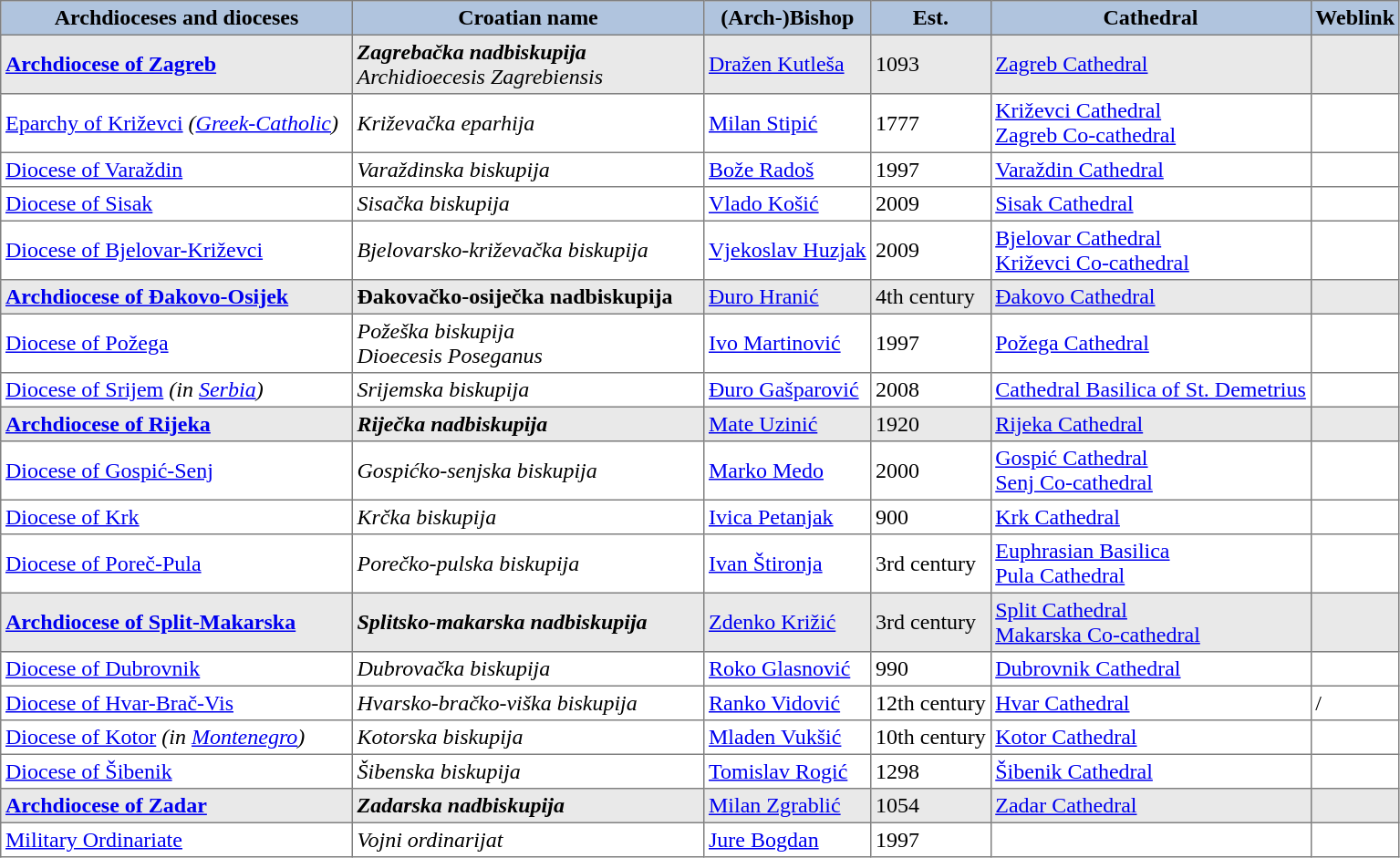<table border="1" cellpadding="3" cellspacing="0" style="empty-cells:show; border-collapse:collapse">
<tr style="background:#B0C4DE;">
<th>Archdioceses and dioceses</th>
<th>Croatian name</th>
<th>(Arch-)Bishop</th>
<th>Est.</th>
<th>Cathedral</th>
<th>Weblink</th>
</tr>
<tr>
<td style="background:#E9E9E9;" width="250"><strong><a href='#'>Archdiocese of Zagreb</a></strong></td>
<td style="background:#E9E9E9;" width="250"><strong><em>Zagrebačka nadbiskupija</em></strong><br><em>Archidioecesis Zagrebiensis</em></td>
<td style="background:#E9E9E9;"><a href='#'>Dražen Kutleša</a></td>
<td style="background:#E9E9E9;">1093</td>
<td style="background:#E9E9E9;"><a href='#'>Zagreb Cathedral</a></td>
<td style="background:#E9E9E9;"></td>
</tr>
<tr>
<td><a href='#'>Eparchy of Križevci</a> <em>(<a href='#'>Greek-Catholic</a>)</em></td>
<td><em> Križevačka eparhija</em></td>
<td><a href='#'>Milan Stipić</a></td>
<td>1777</td>
<td><a href='#'>Križevci Cathedral</a><br><a href='#'>Zagreb Co-cathedral</a></td>
<td></td>
</tr>
<tr>
<td><a href='#'>Diocese of Varaždin</a></td>
<td><em>Varaždinska biskupija</em></td>
<td><a href='#'>Bože Radoš</a></td>
<td>1997</td>
<td><a href='#'>Varaždin Cathedral</a></td>
<td></td>
</tr>
<tr>
<td><a href='#'>Diocese of Sisak</a></td>
<td><em>Sisačka biskupija</em></td>
<td><a href='#'>Vlado Košić</a></td>
<td>2009</td>
<td><a href='#'>Sisak Cathedral</a></td>
<td></td>
</tr>
<tr>
<td><a href='#'>Diocese of Bjelovar-Križevci</a></td>
<td><em>Bjelovarsko-križevačka biskupija</em></td>
<td><a href='#'>Vjekoslav Huzjak</a></td>
<td>2009</td>
<td><a href='#'>Bjelovar Cathedral</a><br><a href='#'>Križevci Co-cathedral</a></td>
<td></td>
</tr>
<tr>
<td style="background:#E9E9E9;" width="250"><strong><a href='#'>Archdiocese of Đakovo-Osijek</a></strong></td>
<td style="background:#E9E9E9;" width="250"><strong>Đakovačko-osiječka nadbiskupija</strong></td>
<td style="background:#E9E9E9;"><a href='#'>Đuro Hranić</a></td>
<td style="background:#E9E9E9;">4th century</td>
<td style="background:#E9E9E9;"><a href='#'>Đakovo Cathedral</a></td>
<td style="background:#E9E9E9;"></td>
</tr>
<tr>
<td><a href='#'>Diocese of Požega</a></td>
<td><em>Požeška biskupija</em><br><em>Dioecesis Poseganus</em></td>
<td><a href='#'>Ivo Martinović</a></td>
<td>1997</td>
<td><a href='#'>Požega Cathedral</a></td>
<td></td>
</tr>
<tr>
<td><a href='#'>Diocese of Srijem</a> <em>(in <a href='#'>Serbia</a>)</em></td>
<td><em>Srijemska biskupija</em></td>
<td><a href='#'>Đuro Gašparović</a></td>
<td>2008</td>
<td><a href='#'>Cathedral Basilica of St. Demetrius</a></td>
<td></td>
</tr>
<tr>
<td style="background:#E9E9E9;"><strong><a href='#'>Archdiocese of Rijeka</a></strong></td>
<td style="background:#E9E9E9;"><strong><em>Riječka nadbiskupija</em></strong></td>
<td style="background:#E9E9E9;"><a href='#'>Mate Uzinić</a></td>
<td style="background:#E9E9E9;">1920</td>
<td style="background:#E9E9E9;"><a href='#'>Rijeka Cathedral</a></td>
<td style="background:#E9E9E9;"></td>
</tr>
<tr>
<td><a href='#'>Diocese of Gospić-Senj</a></td>
<td><em>Gospićko-senjska biskupija</em></td>
<td><a href='#'>Marko Medo</a></td>
<td>2000</td>
<td><a href='#'>Gospić Cathedral</a><br><a href='#'>Senj Co-cathedral</a></td>
<td></td>
</tr>
<tr>
<td><a href='#'>Diocese of Krk</a></td>
<td><em>Krčka biskupija</em></td>
<td><a href='#'>Ivica Petanjak</a></td>
<td>900</td>
<td><a href='#'>Krk Cathedral</a></td>
<td></td>
</tr>
<tr>
<td><a href='#'>Diocese of Poreč-Pula</a></td>
<td><em>Porečko-pulska biskupija</em></td>
<td><a href='#'>Ivan Štironja</a></td>
<td>3rd century</td>
<td><a href='#'>Euphrasian Basilica</a><br><a href='#'>Pula Cathedral</a></td>
<td></td>
</tr>
<tr>
<td style="background:#E9E9E9;"><strong><a href='#'>Archdiocese of Split-Makarska</a></strong></td>
<td style="background:#E9E9E9;"><strong><em>Splitsko-makarska nadbiskupija</em></strong></td>
<td style="background:#E9E9E9;"><a href='#'>Zdenko Križić</a></td>
<td style="background:#E9E9E9;">3rd century</td>
<td style="background:#E9E9E9;"><a href='#'>Split Cathedral</a><br><a href='#'>Makarska Co-cathedral</a></td>
<td style="background:#E9E9E9;"></td>
</tr>
<tr>
<td><a href='#'>Diocese of Dubrovnik</a></td>
<td><em>Dubrovačka biskupija</em></td>
<td><a href='#'>Roko Glasnović</a></td>
<td>990</td>
<td><a href='#'>Dubrovnik Cathedral</a></td>
<td></td>
</tr>
<tr>
<td><a href='#'>Diocese of Hvar-Brač-Vis</a></td>
<td><em>Hvarsko-bračko-viška biskupija</em></td>
<td><a href='#'>Ranko Vidović</a></td>
<td>12th century</td>
<td><a href='#'>Hvar Cathedral</a></td>
<td>/</td>
</tr>
<tr>
<td><a href='#'>Diocese of Kotor</a> <em>(in <a href='#'>Montenegro</a>)</em></td>
<td><em>Kotorska biskupija </em></td>
<td><a href='#'>Mladen Vukšić</a></td>
<td>10th century</td>
<td><a href='#'>Kotor Cathedral</a></td>
<td></td>
</tr>
<tr>
<td><a href='#'>Diocese of Šibenik</a></td>
<td><em>Šibenska biskupija</em></td>
<td><a href='#'>Tomislav Rogić</a></td>
<td>1298</td>
<td><a href='#'>Šibenik Cathedral</a></td>
<td></td>
</tr>
<tr>
<td style="background:#E9E9E9;"><strong><a href='#'>Archdiocese of Zadar</a></strong></td>
<td style="background:#E9E9E9;"><strong><em>Zadarska nadbiskupija</em></strong></td>
<td style="background:#E9E9E9;"><a href='#'>Milan Zgrablić</a></td>
<td style="background:#E9E9E9;">1054</td>
<td style="background:#E9E9E9;"><a href='#'>Zadar Cathedral</a></td>
<td style="background:#E9E9E9;"></td>
</tr>
<tr>
<td><a href='#'>Military Ordinariate</a></td>
<td><em>Vojni ordinarijat</em></td>
<td><a href='#'>Jure Bogdan</a></td>
<td>1997</td>
<td></td>
<td></td>
</tr>
</table>
